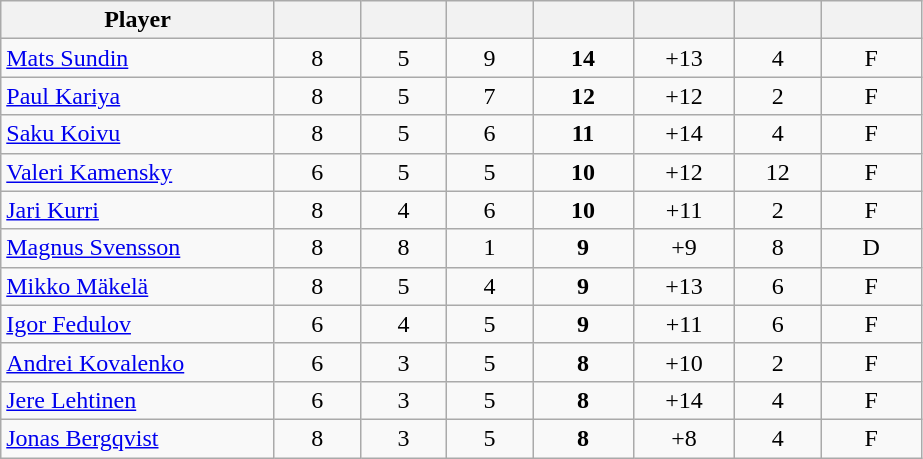<table class="wikitable sortable" style="text-align:center;">
<tr>
<th style="width:175px;">Player</th>
<th style="width:50px;"></th>
<th style="width:50px;"></th>
<th style="width:50px;"></th>
<th style="width:60px;"></th>
<th style="width:60px;"></th>
<th style="width:50px;"></th>
<th style="width:60px;"></th>
</tr>
<tr>
<td style="text-align:left;"> <a href='#'>Mats Sundin</a></td>
<td>8</td>
<td>5</td>
<td>9</td>
<td><strong>14</strong></td>
<td>+13</td>
<td>4</td>
<td>F</td>
</tr>
<tr>
<td style="text-align:left;"> <a href='#'>Paul Kariya</a></td>
<td>8</td>
<td>5</td>
<td>7</td>
<td><strong>12</strong></td>
<td>+12</td>
<td>2</td>
<td>F</td>
</tr>
<tr>
<td style="text-align:left;"> <a href='#'>Saku Koivu</a></td>
<td>8</td>
<td>5</td>
<td>6</td>
<td><strong>11</strong></td>
<td>+14</td>
<td>4</td>
<td>F</td>
</tr>
<tr>
<td style="text-align:left;"> <a href='#'>Valeri Kamensky</a></td>
<td>6</td>
<td>5</td>
<td>5</td>
<td><strong>10</strong></td>
<td>+12</td>
<td>12</td>
<td>F</td>
</tr>
<tr>
<td style="text-align:left;"> <a href='#'>Jari Kurri</a></td>
<td>8</td>
<td>4</td>
<td>6</td>
<td><strong>10</strong></td>
<td>+11</td>
<td>2</td>
<td>F</td>
</tr>
<tr>
<td style="text-align:left;"> <a href='#'>Magnus Svensson</a></td>
<td>8</td>
<td>8</td>
<td>1</td>
<td><strong>9</strong></td>
<td>+9</td>
<td>8</td>
<td>D</td>
</tr>
<tr>
<td style="text-align:left;"> <a href='#'>Mikko Mäkelä</a></td>
<td>8</td>
<td>5</td>
<td>4</td>
<td><strong>9</strong></td>
<td>+13</td>
<td>6</td>
<td>F</td>
</tr>
<tr>
<td style="text-align:left;"> <a href='#'>Igor Fedulov</a></td>
<td>6</td>
<td>4</td>
<td>5</td>
<td><strong>9</strong></td>
<td>+11</td>
<td>6</td>
<td>F</td>
</tr>
<tr>
<td style="text-align:left;"> <a href='#'>Andrei Kovalenko</a></td>
<td>6</td>
<td>3</td>
<td>5</td>
<td><strong>8</strong></td>
<td>+10</td>
<td>2</td>
<td>F</td>
</tr>
<tr>
<td style="text-align:left;"> <a href='#'>Jere Lehtinen</a></td>
<td>6</td>
<td>3</td>
<td>5</td>
<td><strong>8</strong></td>
<td>+14</td>
<td>4</td>
<td>F</td>
</tr>
<tr>
<td style="text-align:left;"> <a href='#'>Jonas Bergqvist</a></td>
<td>8</td>
<td>3</td>
<td>5</td>
<td><strong>8</strong></td>
<td>+8</td>
<td>4</td>
<td>F</td>
</tr>
</table>
